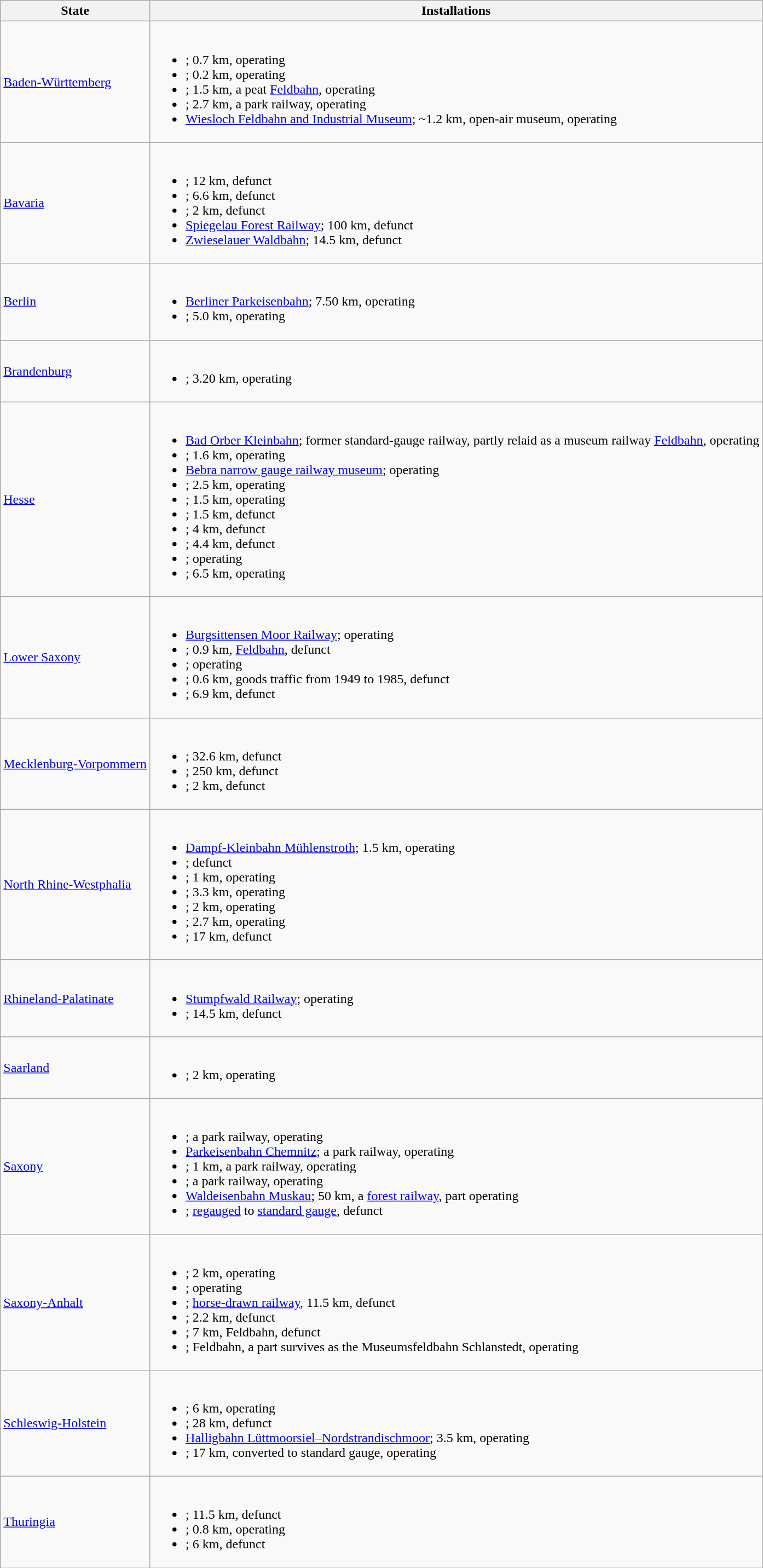<table class=wikitable>
<tr>
<th>State</th>
<th>Installations</th>
</tr>
<tr>
<td><a href='#'>Baden-Württemberg</a></td>
<td><br><ul><li>; 0.7 km, operating</li><li>; 0.2 km, operating</li><li>; 1.5 km, a peat <a href='#'>Feldbahn</a>, operating</li><li>; 2.7 km, a park railway, operating</li><li><a href='#'>Wiesloch Feldbahn and Industrial Museum</a>; ~1.2 km, open-air museum, operating</li></ul></td>
</tr>
<tr>
<td><a href='#'>Bavaria</a></td>
<td><br><ul><li>; 12 km, defunct</li><li>; 6.6 km, defunct</li><li>; 2 km, defunct</li><li><a href='#'>Spiegelau Forest Railway</a>; 100 km, defunct</li><li><a href='#'>Zwieselauer Waldbahn</a>; 14.5 km, defunct</li></ul></td>
</tr>
<tr>
<td><a href='#'>Berlin</a></td>
<td><br><ul><li><a href='#'>Berliner Parkeisenbahn</a>; 7.50 km, operating</li><li>; 5.0 km, operating</li></ul></td>
</tr>
<tr>
<td><a href='#'>Brandenburg</a></td>
<td><br><ul><li>; 3.20 km, operating</li></ul></td>
</tr>
<tr>
<td><a href='#'>Hesse</a></td>
<td><br><ul><li><a href='#'>Bad Orber Kleinbahn</a>; former standard-gauge railway, partly relaid as a museum railway <a href='#'>Feldbahn</a>, operating</li><li>; 1.6 km, operating</li><li><a href='#'>Bebra narrow gauge railway museum</a>; operating</li><li>; 2.5 km, operating</li><li>; 1.5 km, operating</li><li>; 1.5 km, defunct</li><li>; 4 km, defunct</li><li>; 4.4 km, defunct</li><li>; operating</li><li>; 6.5 km, operating</li></ul></td>
</tr>
<tr>
<td><a href='#'>Lower Saxony</a></td>
<td><br><ul><li><a href='#'>Burgsittensen Moor Railway</a>; operating</li><li>; 0.9 km, <a href='#'>Feldbahn</a>, defunct</li><li>; operating</li><li>; 0.6 km, goods traffic from 1949 to 1985, defunct</li><li>; 6.9 km, defunct</li></ul></td>
</tr>
<tr>
<td><a href='#'>Mecklenburg-Vorpommern</a></td>
<td><br><ul><li>; 32.6 km, defunct</li><li>; 250 km, defunct</li><li>; 2 km, defunct</li></ul></td>
</tr>
<tr>
<td><a href='#'>North Rhine-Westphalia</a></td>
<td><br><ul><li><a href='#'>Dampf-Kleinbahn Mühlenstroth</a>; 1.5 km, operating</li><li>; defunct</li><li>; 1 km, operating</li><li>; 3.3 km, operating</li><li>; 2 km, operating</li><li>; 2.7 km, operating</li><li>; 17 km, defunct</li></ul></td>
</tr>
<tr>
<td><a href='#'>Rhineland-Palatinate</a></td>
<td><br><ul><li><a href='#'>Stumpfwald Railway</a>; operating</li><li>; 14.5 km, defunct</li></ul></td>
</tr>
<tr>
<td><a href='#'>Saarland</a></td>
<td><br><ul><li>; 2 km, operating</li></ul></td>
</tr>
<tr>
<td><a href='#'>Saxony</a></td>
<td><br><ul><li>; a park railway, operating</li><li><a href='#'>Parkeisenbahn Chemnitz</a>; a park railway, operating</li><li>; 1 km, a park railway, operating</li><li>; a park railway, operating</li><li><a href='#'>Waldeisenbahn Muskau</a>; 50 km, a <a href='#'>forest railway</a>, part operating</li><li>; <a href='#'>regauged</a> to <a href='#'>standard gauge</a>, defunct</li></ul></td>
</tr>
<tr>
<td><a href='#'>Saxony-Anhalt</a></td>
<td><br><ul><li>; 2 km, operating</li><li>; operating</li><li>; <a href='#'>horse-drawn railway</a>, 11.5 km, defunct</li><li>; 2.2 km, defunct</li><li>; 7 km, Feldbahn, defunct</li><li>; Feldbahn, a part survives as the Museumsfeldbahn Schlanstedt, operating</li></ul></td>
</tr>
<tr>
<td><a href='#'>Schleswig-Holstein</a></td>
<td><br><ul><li>; 6 km, operating</li><li>; 28 km, defunct</li><li><a href='#'>Halligbahn Lüttmoorsiel–Nordstrandischmoor</a>; 3.5 km, operating</li><li>; 17 km, converted to standard gauge, operating</li></ul></td>
</tr>
<tr>
<td><a href='#'>Thuringia</a></td>
<td><br><ul><li>; 11.5 km, defunct</li><li>; 0.8 km, operating</li><li>; 6 km, defunct</li></ul></td>
</tr>
</table>
